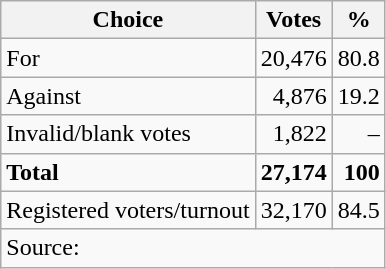<table class=wikitable style=text-align:right>
<tr>
<th>Choice</th>
<th>Votes</th>
<th>%</th>
</tr>
<tr>
<td align=left>For</td>
<td>20,476</td>
<td>80.8</td>
</tr>
<tr>
<td align=left>Against</td>
<td>4,876</td>
<td>19.2</td>
</tr>
<tr>
<td align=left>Invalid/blank votes</td>
<td>1,822</td>
<td>–</td>
</tr>
<tr>
<td align=left><strong>Total</strong></td>
<td><strong>27,174</strong></td>
<td><strong>100</strong></td>
</tr>
<tr>
<td align=left>Registered voters/turnout</td>
<td>32,170</td>
<td>84.5</td>
</tr>
<tr>
<td align=left colspan=4>Source: </td>
</tr>
</table>
